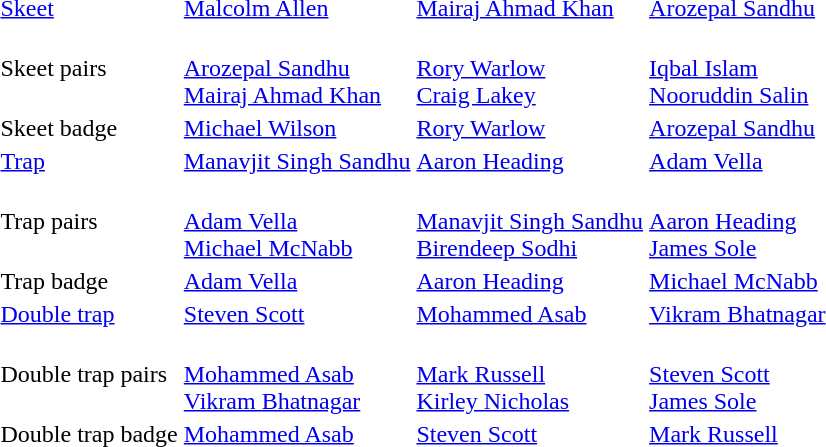<table>
<tr>
<td><a href='#'>Skeet</a></td>
<td><a href='#'>Malcolm Allen</a><br></td>
<td><a href='#'>Mairaj Ahmad Khan</a><br></td>
<td><a href='#'>Arozepal Sandhu</a><br></td>
</tr>
<tr>
<td>Skeet pairs</td>
<td><br><a href='#'>Arozepal Sandhu</a><br><a href='#'>Mairaj Ahmad Khan</a></td>
<td><br><a href='#'>Rory Warlow</a><br><a href='#'>Craig Lakey</a></td>
<td><br><a href='#'>Iqbal Islam</a><br><a href='#'>Nooruddin Salin</a></td>
</tr>
<tr>
<td>Skeet badge</td>
<td><a href='#'>Michael Wilson</a><br></td>
<td><a href='#'>Rory Warlow</a><br></td>
<td><a href='#'>Arozepal Sandhu</a><br></td>
</tr>
<tr>
<td><a href='#'>Trap</a></td>
<td><a href='#'>Manavjit Singh Sandhu</a><br></td>
<td><a href='#'>Aaron Heading</a><br></td>
<td><a href='#'>Adam Vella</a><br></td>
</tr>
<tr>
<td>Trap pairs</td>
<td><br><a href='#'>Adam Vella</a><br><a href='#'>Michael McNabb</a></td>
<td><br><a href='#'>Manavjit Singh Sandhu</a><br><a href='#'>Birendeep Sodhi</a></td>
<td><br><a href='#'>Aaron Heading</a><br><a href='#'>James Sole</a></td>
</tr>
<tr>
<td>Trap badge</td>
<td><a href='#'>Adam Vella</a><br></td>
<td><a href='#'>Aaron Heading</a><br></td>
<td><a href='#'>Michael McNabb</a><br></td>
</tr>
<tr>
<td><a href='#'>Double trap</a></td>
<td><a href='#'>Steven Scott</a><br></td>
<td><a href='#'>Mohammed Asab</a><br></td>
<td><a href='#'>Vikram Bhatnagar</a><br></td>
</tr>
<tr>
<td>Double trap pairs</td>
<td><br><a href='#'>Mohammed Asab</a><br><a href='#'>Vikram Bhatnagar</a></td>
<td><br><a href='#'>Mark Russell</a><br><a href='#'>Kirley Nicholas</a></td>
<td><br><a href='#'>Steven Scott</a><br><a href='#'>James Sole</a></td>
</tr>
<tr>
<td>Double trap badge</td>
<td><a href='#'>Mohammed Asab</a><br></td>
<td><a href='#'>Steven Scott</a><br></td>
<td><a href='#'>Mark Russell</a><br></td>
</tr>
</table>
